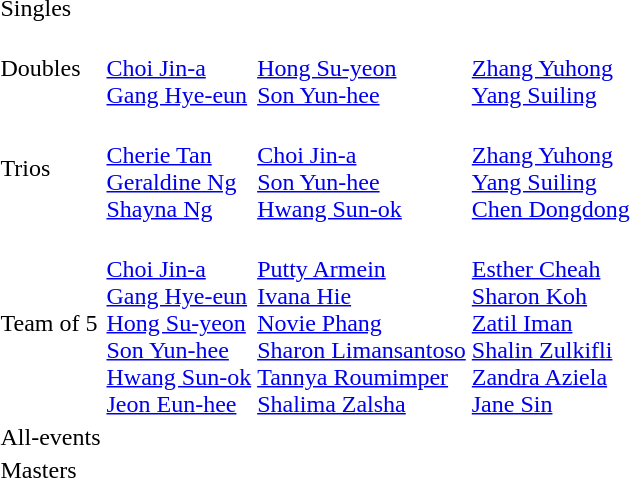<table>
<tr>
<td>Singles<br></td>
<td></td>
<td></td>
<td></td>
</tr>
<tr>
<td>Doubles<br></td>
<td><br><a href='#'>Choi Jin-a</a><br><a href='#'>Gang Hye-eun</a></td>
<td><br><a href='#'>Hong Su-yeon</a><br><a href='#'>Son Yun-hee</a></td>
<td><br><a href='#'>Zhang Yuhong</a><br><a href='#'>Yang Suiling</a></td>
</tr>
<tr>
<td>Trios<br></td>
<td><br><a href='#'>Cherie Tan</a><br><a href='#'>Geraldine Ng</a><br><a href='#'>Shayna Ng</a></td>
<td><br><a href='#'>Choi Jin-a</a><br><a href='#'>Son Yun-hee</a><br><a href='#'>Hwang Sun-ok</a></td>
<td><br><a href='#'>Zhang Yuhong</a><br><a href='#'>Yang Suiling</a><br><a href='#'>Chen Dongdong</a></td>
</tr>
<tr>
<td>Team of 5<br></td>
<td><br><a href='#'>Choi Jin-a</a><br><a href='#'>Gang Hye-eun</a><br><a href='#'>Hong Su-yeon</a><br><a href='#'>Son Yun-hee</a><br><a href='#'>Hwang Sun-ok</a><br><a href='#'>Jeon Eun-hee</a></td>
<td><br><a href='#'>Putty Armein</a><br><a href='#'>Ivana Hie</a><br><a href='#'>Novie Phang</a><br><a href='#'>Sharon Limansantoso</a><br><a href='#'>Tannya Roumimper</a><br><a href='#'>Shalima Zalsha</a></td>
<td><br><a href='#'>Esther Cheah</a><br><a href='#'>Sharon Koh</a><br><a href='#'>Zatil Iman</a><br><a href='#'>Shalin Zulkifli</a><br><a href='#'>Zandra Aziela</a><br><a href='#'>Jane Sin</a></td>
</tr>
<tr>
<td>All-events<br></td>
<td></td>
<td></td>
<td></td>
</tr>
<tr>
<td>Masters<br></td>
<td></td>
<td></td>
<td></td>
</tr>
</table>
